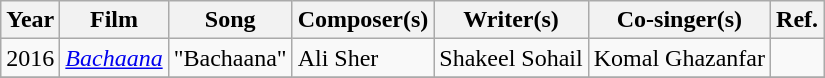<table class="wikitable sortable plainrowheaders" "textcolor:#000;">
<tr>
<th scope="col"><strong>Year</strong></th>
<th scope="col"><strong>Film</strong></th>
<th scope="col"><strong>Song</strong></th>
<th scope="col"><strong>Composer(s)</strong></th>
<th scope="col"><strong>Writer(s)</strong></th>
<th scope="col"><strong>Co-singer(s)</strong></th>
<th scope="col"><strong>Ref.</strong></th>
</tr>
<tr>
<td>2016</td>
<td><em><a href='#'>Bachaana</a></em></td>
<td>"Bachaana"</td>
<td>Ali Sher</td>
<td>Shakeel Sohail</td>
<td>Komal Ghazanfar</td>
<td></td>
</tr>
<tr>
</tr>
</table>
